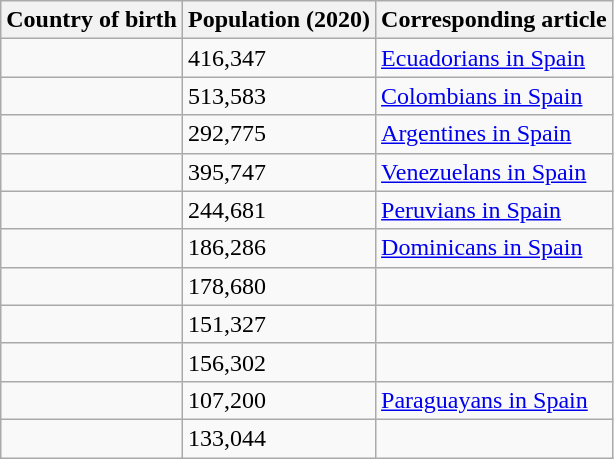<table class="wikitable sortable">
<tr>
<th>Country of birth</th>
<th>Population (2020)</th>
<th class="unsortable">Corresponding article</th>
</tr>
<tr>
<td></td>
<td>416,347</td>
<td><a href='#'>Ecuadorians in Spain</a></td>
</tr>
<tr>
<td></td>
<td>513,583</td>
<td><a href='#'>Colombians in Spain</a></td>
</tr>
<tr>
<td></td>
<td>292,775</td>
<td><a href='#'>Argentines in Spain</a></td>
</tr>
<tr>
<td></td>
<td>395,747</td>
<td><a href='#'>Venezuelans in Spain</a></td>
</tr>
<tr>
<td></td>
<td>244,681</td>
<td><a href='#'>Peruvians in Spain</a></td>
</tr>
<tr>
<td></td>
<td>186,286</td>
<td><a href='#'>Dominicans in Spain</a></td>
</tr>
<tr>
<td></td>
<td>178,680</td>
<td></td>
</tr>
<tr>
<td></td>
<td>151,327</td>
<td></td>
</tr>
<tr>
<td></td>
<td>156,302</td>
<td></td>
</tr>
<tr>
<td></td>
<td>107,200</td>
<td><a href='#'>Paraguayans in Spain</a></td>
</tr>
<tr>
<td></td>
<td>133,044</td>
<td></td>
</tr>
</table>
